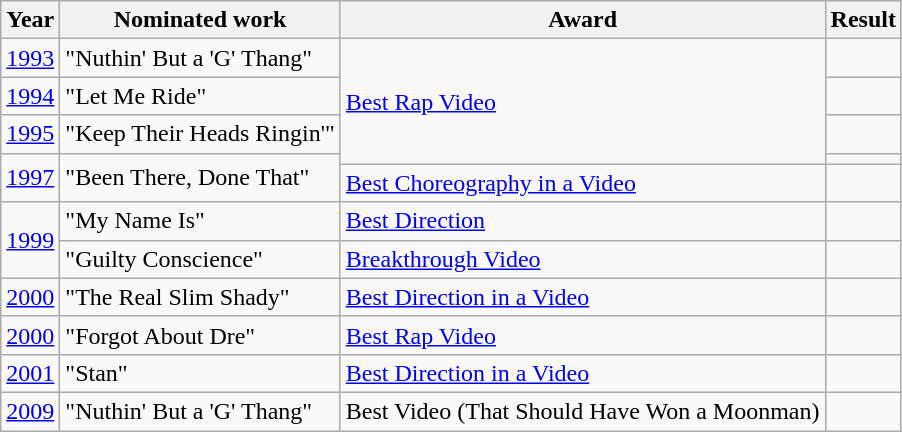<table class="wikitable sortable">
<tr>
<th>Year</th>
<th>Nominated work</th>
<th>Award</th>
<th>Result</th>
</tr>
<tr>
<td align=center><a href='#'>1993</a></td>
<td>"Nuthin' But a 'G' Thang"</td>
<td rowspan="4"><a href='#'>Best Rap Video</a></td>
<td></td>
</tr>
<tr>
<td align=center><a href='#'>1994</a></td>
<td>"Let Me Ride"</td>
<td></td>
</tr>
<tr>
<td align=center><a href='#'>1995</a></td>
<td>"Keep Their Heads Ringin'"</td>
<td></td>
</tr>
<tr>
<td rowspan="2" style="text-align:center;"><a href='#'>1997</a></td>
<td rowspan="2">"Been There, Done That"</td>
<td></td>
</tr>
<tr>
<td><a href='#'>Best Choreography in a Video</a></td>
<td></td>
</tr>
<tr>
<td rowspan="2" style="text-align:center;"><a href='#'>1999</a></td>
<td>"My Name Is"</td>
<td><a href='#'>Best Direction</a></td>
<td></td>
</tr>
<tr>
<td>"Guilty Conscience"</td>
<td><a href='#'>Breakthrough Video</a></td>
<td></td>
</tr>
<tr>
<td align=center><a href='#'>2000</a></td>
<td>"The Real Slim Shady"</td>
<td><a href='#'>Best Direction in a Video</a></td>
<td></td>
</tr>
<tr>
<td align=center><a href='#'>2000</a></td>
<td>"Forgot About Dre"</td>
<td><a href='#'>Best Rap Video</a></td>
<td></td>
</tr>
<tr>
<td align=center><a href='#'>2001</a></td>
<td>"Stan"</td>
<td><a href='#'>Best Direction in a Video</a></td>
<td></td>
</tr>
<tr>
<td align=center><a href='#'>2009</a></td>
<td>"Nuthin' But a 'G' Thang"</td>
<td>Best Video (That Should Have Won a Moonman)</td>
<td></td>
</tr>
</table>
